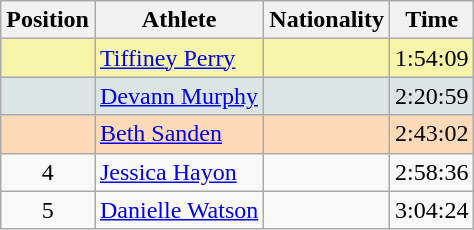<table class="wikitable sortable">
<tr>
<th>Position</th>
<th>Athlete</th>
<th>Nationality</th>
<th>Time</th>
</tr>
<tr bgcolor="#F7F6A8">
<td align=center></td>
<td><a href='#'>Tiffiney Perry</a></td>
<td></td>
<td>1:54:09</td>
</tr>
<tr bgcolor="#DCE5E5">
<td align=center></td>
<td><a href='#'>Devann Murphy</a></td>
<td></td>
<td>2:20:59</td>
</tr>
<tr bgcolor="#FFDAB9">
<td align=center></td>
<td><a href='#'>Beth Sanden</a></td>
<td></td>
<td>2:43:02</td>
</tr>
<tr>
<td align=center>4</td>
<td><a href='#'>Jessica Hayon</a></td>
<td></td>
<td>2:58:36</td>
</tr>
<tr>
<td align=center>5</td>
<td><a href='#'>Danielle Watson</a></td>
<td></td>
<td>3:04:24</td>
</tr>
</table>
